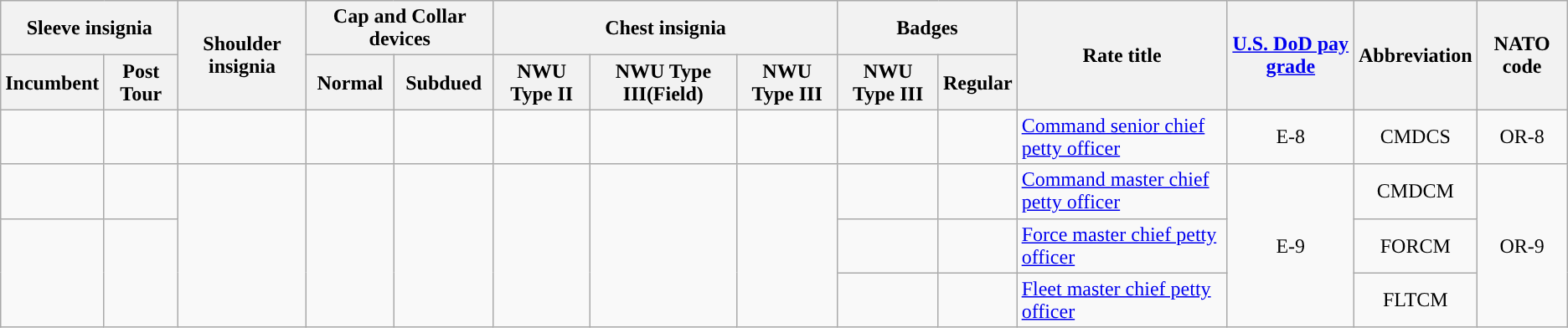<table class="wikitable">
<tr>
<th colspan="2">Sleeve insignia</th>
<th rowspan="2">Shoulder insignia</th>
<th colspan="2">Cap and Collar devices</th>
<th colspan="3">Chest insignia</th>
<th colspan="2">Badges</th>
<th rowspan="2">Rate title</th>
<th rowspan="2"><a href='#'>U.S. DoD pay grade</a></th>
<th rowspan="2">Abbreviation</th>
<th rowspan="2">NATO code</th>
</tr>
<tr>
<th>Incumbent</th>
<th>Post Tour</th>
<th>Normal</th>
<th>Subdued</th>
<th>NWU Type II</th>
<th>NWU Type III(Field)</th>
<th>NWU Type III</th>
<th>NWU Type III</th>
<th>Regular</th>
</tr>
<tr>
<td style="text-align:center;"></td>
<td style="text-align:center;"></td>
<td style="text-align:center;"></td>
<td style="text-align:center;"></td>
<td style="text-align:center;"></td>
<td style="text-align:center;"></td>
<td style="text-align:center;"></td>
<td></td>
<td style="text-align:center;"></td>
<td style="text-align:center;"></td>
<td><a href='#'>Command senior chief petty officer</a></td>
<td style="text-align:center;">E-8</td>
<td style="text-align:center;">CMDCS</td>
<td style="text-align:center;">OR-8</td>
</tr>
<tr>
<td style="text-align:center;"></td>
<td style="text-align:center;"></td>
<td rowspan="3" style="text-align:center;"></td>
<td rowspan="3" style="text-align:center;"></td>
<td rowspan="3" style='text-align:center;"'></td>
<td rowspan="3" style="text-align:center;"></td>
<td rowspan="3" style="text-align:center;"></td>
<td rowspan="3"></td>
<td style="text-align:center;"></td>
<td style="text-align:center;"></td>
<td><a href='#'>Command master chief petty officer</a></td>
<td rowspan="3" style="text-align:center;">E-9</td>
<td style="text-align:center;">CMDCM</td>
<td rowspan="3" style="text-align:center;">OR-9</td>
</tr>
<tr>
<td rowspan="2" style="text-align:center;"></td>
<td rowspan="2" style='text-align:center;"'></td>
<td style="text-align:center;"></td>
<td style="text-align:center;"></td>
<td><a href='#'>Force master chief petty officer</a></td>
<td style="text-align:center;">FORCM</td>
</tr>
<tr>
<td style="text-align: center;"></td>
<td></td>
<td><a href='#'>Fleet master chief petty officer</a> </td>
<td style="text-align: center;">FLTCM</td>
</tr>
</table>
